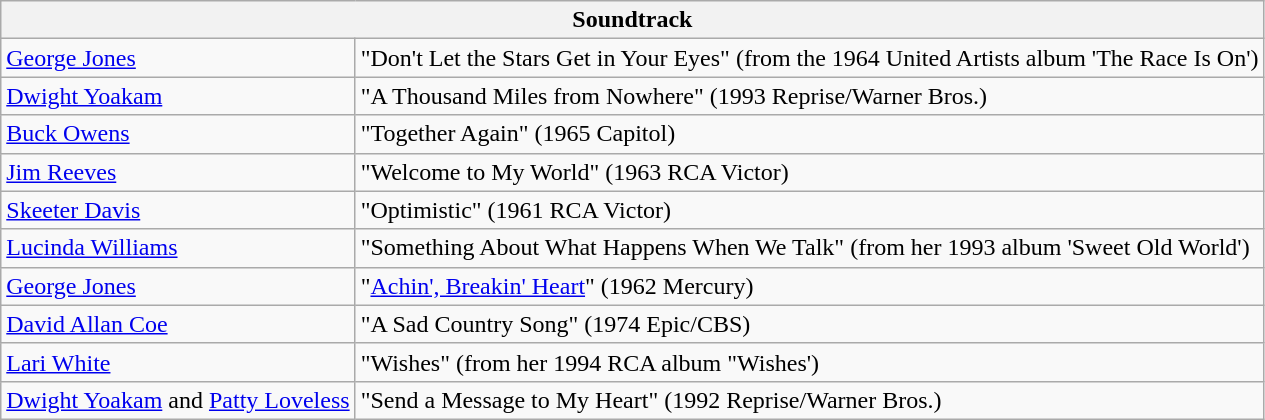<table class="wikitable">
<tr>
<th colspan="2">Soundtrack</th>
</tr>
<tr>
<td rowspan="1"><a href='#'>George Jones</a></td>
<td colspan="2">"Don't Let the Stars Get in Your Eyes" (from the 1964 United Artists album 'The Race Is On')</td>
</tr>
<tr>
<td rowspan="1"><a href='#'>Dwight Yoakam</a></td>
<td colspan="2">"A Thousand Miles from Nowhere" (1993 Reprise/Warner Bros.)</td>
</tr>
<tr>
<td rowspan="1"><a href='#'>Buck Owens</a></td>
<td colspan="2">"Together Again" (1965 Capitol)</td>
</tr>
<tr>
<td rowspan="1"><a href='#'>Jim Reeves</a></td>
<td colspan="2">"Welcome to My World" (1963 RCA Victor)</td>
</tr>
<tr>
<td rowspan="1"><a href='#'>Skeeter Davis</a></td>
<td colspan="2">"Optimistic" (1961 RCA Victor)</td>
</tr>
<tr>
<td rowspan="1"><a href='#'>Lucinda Williams</a></td>
<td colspan="2">"Something About What Happens When We Talk" (from her 1993 album 'Sweet Old World')</td>
</tr>
<tr>
<td rowspan="1"><a href='#'>George Jones</a></td>
<td colspan="2">"<a href='#'>Achin', Breakin' Heart</a>" (1962 Mercury)</td>
</tr>
<tr>
<td rowspan="1"><a href='#'>David Allan Coe</a></td>
<td colspan="2">"A Sad Country Song" (1974 Epic/CBS)</td>
</tr>
<tr>
<td rowspan="1"><a href='#'>Lari White</a></td>
<td colspan="2">"Wishes" (from her 1994 RCA album "Wishes')</td>
</tr>
<tr>
<td rowspan="1"><a href='#'>Dwight Yoakam</a> and <a href='#'>Patty Loveless</a></td>
<td colspan="2">"Send a Message to My Heart" (1992 Reprise/Warner Bros.)</td>
</tr>
</table>
